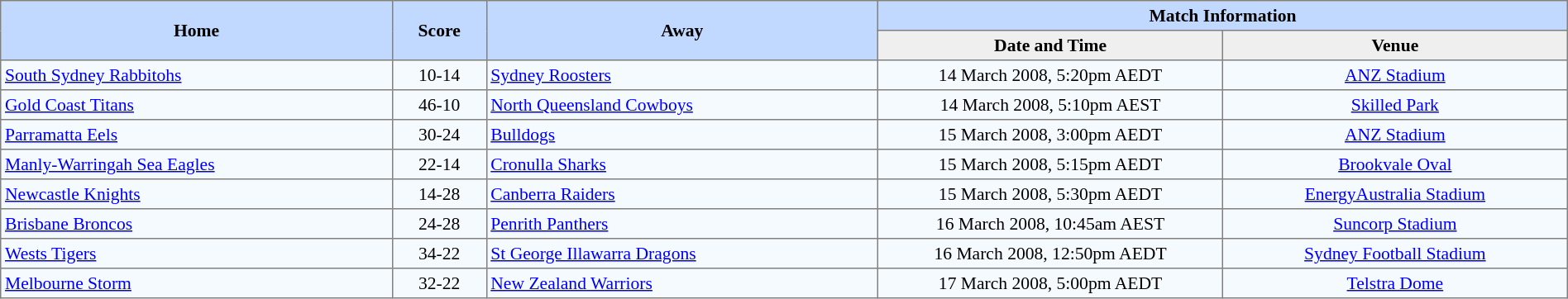<table border=1 style="border-collapse:collapse; font-size:90%; text-align:center;" cellpadding=3 cellspacing=0 width=100%>
<tr bgcolor=#C1D8FF>
<th rowspan=2 width=25%>Home</th>
<th rowspan=2 width=6%>Score</th>
<th rowspan=2 width=25%>Away</th>
<th colspan=6>Match Information</th>
</tr>
<tr bgcolor=#EFEFEF>
<th width=22%>Date and Time</th>
<th width=22%>Venue</th>
</tr>
<tr bgcolor=#F5FAFF>
<td align=left> <a href='#'>South Sydney Rabbitohs</a></td>
<td>10-14</td>
<td align=left> <a href='#'>Sydney Roosters</a></td>
<td>14 March 2008, 5:20pm AEDT</td>
<td><a href='#'>ANZ Stadium</a></td>
</tr>
<tr bgcolor=#F5FAFF>
<td align=left> <a href='#'>Gold Coast Titans</a></td>
<td>46-10</td>
<td align=left> <a href='#'>North Queensland Cowboys</a></td>
<td>14 March 2008, 5:10pm AEST</td>
<td><a href='#'>Skilled Park</a></td>
</tr>
<tr bgcolor=#F5FAFF>
<td align=left> <a href='#'>Parramatta Eels</a></td>
<td>30-24</td>
<td align=left> <a href='#'>Bulldogs</a></td>
<td>15 March 2008, 3:00pm AEDT</td>
<td><a href='#'>ANZ Stadium</a></td>
</tr>
<tr bgcolor=#F5FAFF>
<td align=left> <a href='#'>Manly-Warringah Sea Eagles</a></td>
<td>22-14</td>
<td align=left> <a href='#'>Cronulla Sharks</a></td>
<td>15 March 2008, 5:15pm AEDT</td>
<td><a href='#'>Brookvale Oval</a></td>
</tr>
<tr bgcolor=#F5FAFF>
<td align=left> <a href='#'>Newcastle Knights</a></td>
<td>14-28</td>
<td align=left> <a href='#'>Canberra Raiders</a></td>
<td>15 March 2008, 5:30pm AEDT</td>
<td><a href='#'>EnergyAustralia Stadium</a></td>
</tr>
<tr bgcolor=#F5FAFF>
<td align=left> <a href='#'>Brisbane Broncos</a></td>
<td>24-28</td>
<td align=left> <a href='#'>Penrith Panthers</a></td>
<td>16 March 2008, 10:45am AEST</td>
<td><a href='#'>Suncorp Stadium</a></td>
</tr>
<tr bgcolor=#F5FAFF>
<td align=left> <a href='#'>Wests Tigers</a></td>
<td>34-22</td>
<td align=left> <a href='#'>St George Illawarra Dragons</a></td>
<td>16 March 2008, 12:50pm AEDT</td>
<td><a href='#'>Sydney Football Stadium</a></td>
</tr>
<tr bgcolor=#F5FAFF>
<td align=left> <a href='#'>Melbourne Storm</a></td>
<td>32-22</td>
<td align=left> <a href='#'>New Zealand Warriors</a></td>
<td>17 March 2008, 5:00pm AEDT</td>
<td><a href='#'>Telstra Dome</a></td>
</tr>
</table>
